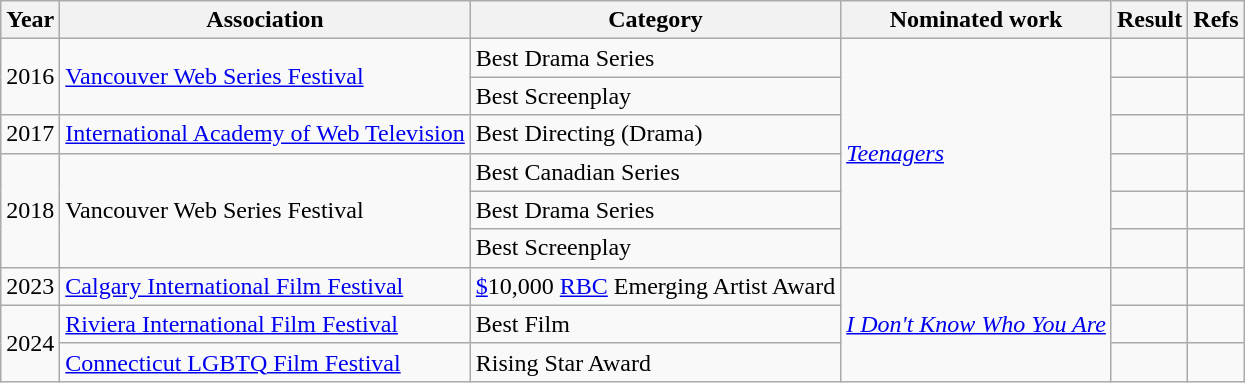<table class="wikitable sortable">
<tr>
<th>Year</th>
<th>Association</th>
<th>Category</th>
<th>Nominated work</th>
<th>Result</th>
<th class="unsortable">Refs</th>
</tr>
<tr>
<td rowspan="2">2016</td>
<td rowspan="2"><a href='#'>Vancouver Web Series Festival</a></td>
<td>Best Drama Series</td>
<td rowspan="6"><em><a href='#'>Teenagers</a></em></td>
<td></td>
<td style="text-align:center;"></td>
</tr>
<tr>
<td>Best Screenplay</td>
<td></td>
<td style="text-align:center;"></td>
</tr>
<tr>
<td>2017</td>
<td><a href='#'>International Academy of Web Television</a></td>
<td>Best Directing (Drama)</td>
<td></td>
<td style="text-align:center;"></td>
</tr>
<tr>
<td rowspan="3">2018</td>
<td rowspan="3">Vancouver Web Series Festival</td>
<td>Best Canadian Series</td>
<td></td>
<td style="text-align:center;"></td>
</tr>
<tr>
<td>Best Drama Series</td>
<td></td>
<td style="text-align:center;"></td>
</tr>
<tr>
<td>Best Screenplay</td>
<td></td>
<td style="text-align:center;"></td>
</tr>
<tr>
<td>2023</td>
<td><a href='#'>Calgary International Film Festival</a></td>
<td><a href='#'>$</a>10,000 <a href='#'>RBC</a> Emerging Artist Award</td>
<td rowspan="3"><em><a href='#'>I Don't Know Who You Are</a></em></td>
<td></td>
<td style="text-align:center;"></td>
</tr>
<tr>
<td rowspan="2">2024</td>
<td><a href='#'>Riviera International Film Festival</a></td>
<td>Best Film</td>
<td></td>
<td style="text-align:center;"></td>
</tr>
<tr>
<td><a href='#'>Connecticut LGBTQ Film Festival</a></td>
<td>Rising Star Award</td>
<td></td>
<td style="text-align:center;"></td>
</tr>
</table>
